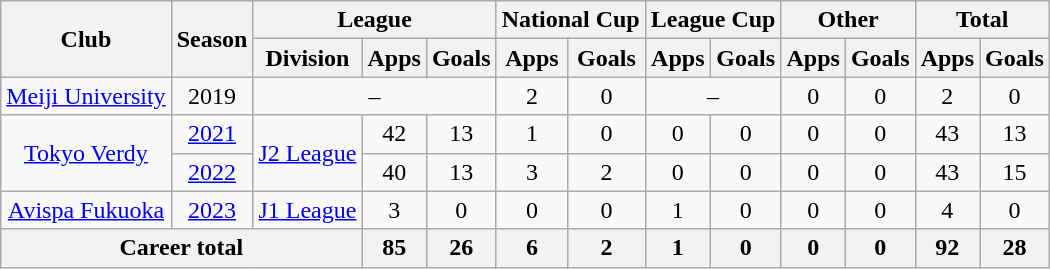<table class="wikitable" style="text-align: center">
<tr>
<th rowspan="2">Club</th>
<th rowspan="2">Season</th>
<th colspan="3">League</th>
<th colspan="2">National Cup</th>
<th colspan="2">League Cup</th>
<th colspan="2">Other</th>
<th colspan="2">Total</th>
</tr>
<tr>
<th>Division</th>
<th>Apps</th>
<th>Goals</th>
<th>Apps</th>
<th>Goals</th>
<th>Apps</th>
<th>Goals</th>
<th>Apps</th>
<th>Goals</th>
<th>Apps</th>
<th>Goals</th>
</tr>
<tr>
<td><a href='#'>Meiji University</a></td>
<td>2019</td>
<td colspan="3">–</td>
<td>2</td>
<td>0</td>
<td colspan="2">–</td>
<td>0</td>
<td>0</td>
<td>2</td>
<td>0</td>
</tr>
<tr>
<td rowspan="2"><a href='#'>Tokyo Verdy</a></td>
<td><a href='#'>2021</a></td>
<td rowspan="2"><a href='#'>J2 League</a></td>
<td>42</td>
<td>13</td>
<td>1</td>
<td>0</td>
<td>0</td>
<td>0</td>
<td>0</td>
<td>0</td>
<td>43</td>
<td>13</td>
</tr>
<tr>
<td><a href='#'>2022</a></td>
<td>40</td>
<td>13</td>
<td>3</td>
<td>2</td>
<td>0</td>
<td>0</td>
<td>0</td>
<td>0</td>
<td>43</td>
<td>15</td>
</tr>
<tr>
<td><a href='#'>Avispa Fukuoka</a></td>
<td><a href='#'>2023</a></td>
<td><a href='#'>J1 League</a></td>
<td>3</td>
<td>0</td>
<td>0</td>
<td>0</td>
<td>1</td>
<td>0</td>
<td>0</td>
<td>0</td>
<td>4</td>
<td>0</td>
</tr>
<tr>
<th colspan=3>Career total</th>
<th>85</th>
<th>26</th>
<th>6</th>
<th>2</th>
<th>1</th>
<th>0</th>
<th>0</th>
<th>0</th>
<th>92</th>
<th>28</th>
</tr>
</table>
